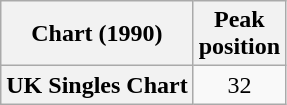<table class="wikitable plainrowheaders">
<tr>
<th scope="col">Chart (1990)</th>
<th scope="col">Peak<br>position</th>
</tr>
<tr>
<th scope="row">UK Singles Chart</th>
<td align="center">32</td>
</tr>
</table>
